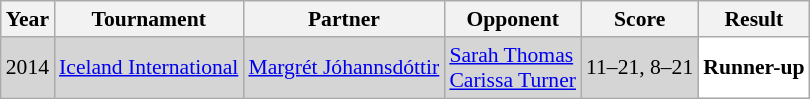<table class="sortable wikitable" style="font-size: 90%;">
<tr>
<th>Year</th>
<th>Tournament</th>
<th>Partner</th>
<th>Opponent</th>
<th>Score</th>
<th>Result</th>
</tr>
<tr style="background:#D5D5D5">
<td align="center">2014</td>
<td align="left"><a href='#'>Iceland International</a></td>
<td align="left"> <a href='#'>Margrét Jóhannsdóttir</a></td>
<td align="left"> <a href='#'>Sarah Thomas</a> <br>  <a href='#'>Carissa Turner</a></td>
<td align="left">11–21, 8–21</td>
<td style="text-align:left; background:white"> <strong>Runner-up</strong></td>
</tr>
</table>
